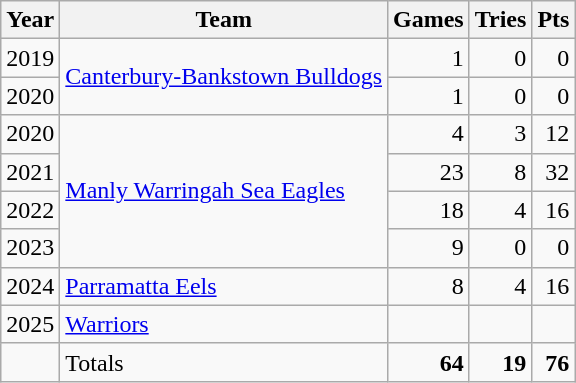<table class="wikitable">
<tr>
<th>Year</th>
<th>Team</th>
<th>Games</th>
<th>Tries</th>
<th>Pts</th>
</tr>
<tr>
<td>2019</td>
<td rowspan="2" align=left> <a href='#'>Canterbury-Bankstown Bulldogs</a></td>
<td align=right>1</td>
<td align=right>0</td>
<td align=right>0</td>
</tr>
<tr>
<td>2020</td>
<td align=right>1</td>
<td align=right>0</td>
<td align=right>0</td>
</tr>
<tr>
<td>2020</td>
<td rowspan="4" align=left> <a href='#'>Manly Warringah Sea Eagles</a></td>
<td align=right>4</td>
<td align=right>3</td>
<td align=right>12</td>
</tr>
<tr>
<td>2021</td>
<td align=right>23</td>
<td align=right>8</td>
<td align=right>32</td>
</tr>
<tr>
<td>2022</td>
<td align=right>18</td>
<td align=right>4</td>
<td align=right>16</td>
</tr>
<tr>
<td>2023</td>
<td align=right>9</td>
<td align=right>0</td>
<td align=right>0</td>
</tr>
<tr>
<td>2024</td>
<td rowspan="1" align=left> <a href='#'>Parramatta Eels</a></td>
<td align=right>8</td>
<td align=right>4</td>
<td align=right>16</td>
</tr>
<tr>
<td>2025</td>
<td> <a href='#'>Warriors</a></td>
<td></td>
<td></td>
<td></td>
</tr>
<tr>
<td></td>
<td>Totals</td>
<td align=right><strong>64</strong></td>
<td align=right><strong>19</strong></td>
<td align=right><strong>76</strong></td>
</tr>
</table>
